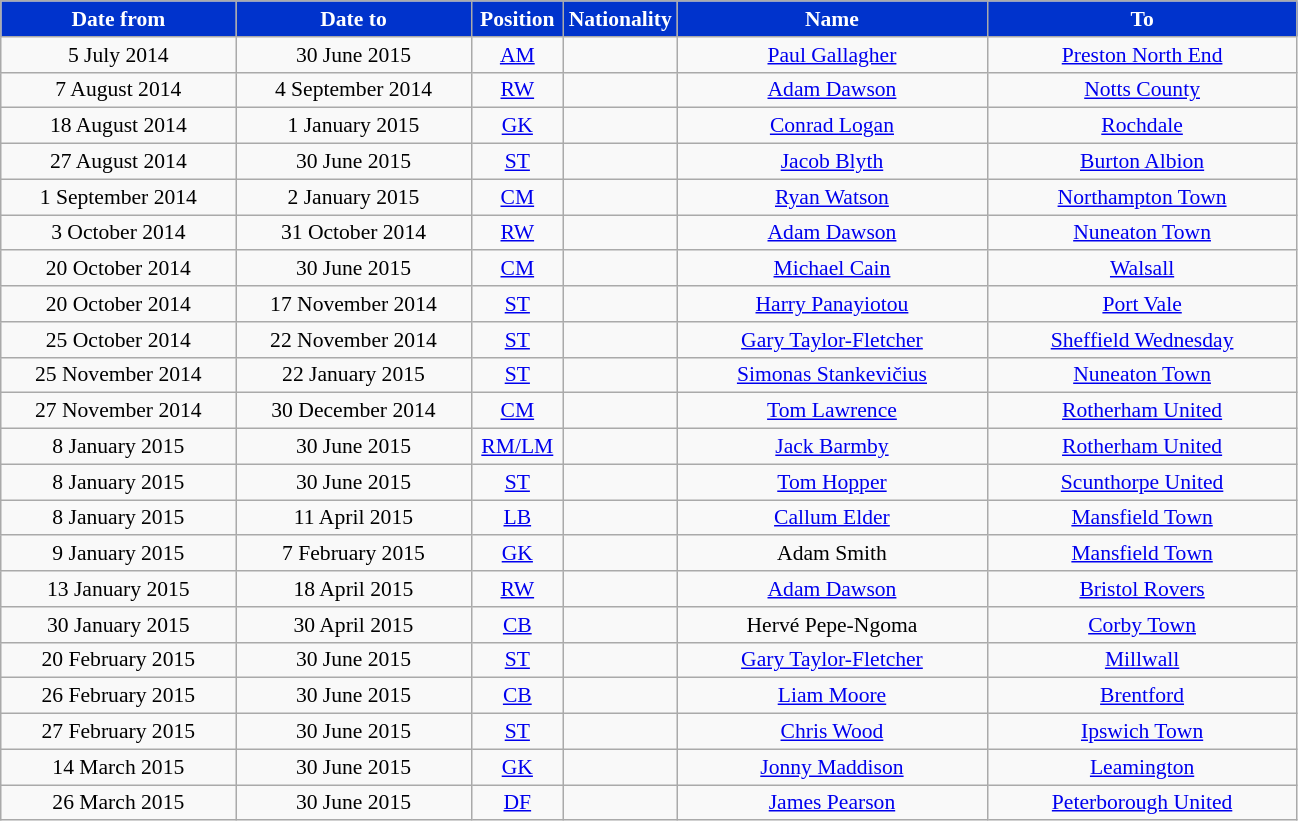<table class="wikitable" style="text-align:center; font-size:90%">
<tr>
<th style="background:#03c; color:white; width:150px;">Date from</th>
<th style="background:#03c; color:white; width:150px;">Date to</th>
<th style="background:#03c; color:white; width:55px;">Position</th>
<th style="background:#03c; color:white; width:55px;">Nationality</th>
<th style="background:#03c; color:white; width:200px;">Name</th>
<th style="background:#03c; color:white; width:200px;">To</th>
</tr>
<tr>
<td>5 July 2014</td>
<td>30 June 2015</td>
<td><a href='#'>AM</a></td>
<td></td>
<td><a href='#'>Paul Gallagher</a></td>
<td> <a href='#'>Preston North End</a></td>
</tr>
<tr>
<td>7 August 2014</td>
<td>4 September 2014</td>
<td><a href='#'>RW</a></td>
<td></td>
<td><a href='#'>Adam Dawson</a></td>
<td> <a href='#'>Notts County</a></td>
</tr>
<tr>
<td>18 August 2014</td>
<td>1 January 2015</td>
<td><a href='#'>GK</a></td>
<td></td>
<td><a href='#'>Conrad Logan</a></td>
<td> <a href='#'>Rochdale</a></td>
</tr>
<tr>
<td>27 August 2014</td>
<td>30 June 2015</td>
<td><a href='#'>ST</a></td>
<td></td>
<td><a href='#'>Jacob Blyth</a></td>
<td> <a href='#'>Burton Albion</a></td>
</tr>
<tr>
<td>1 September 2014</td>
<td>2 January 2015</td>
<td><a href='#'>CM</a></td>
<td></td>
<td><a href='#'>Ryan Watson</a></td>
<td> <a href='#'>Northampton Town</a></td>
</tr>
<tr>
<td>3 October 2014</td>
<td>31 October 2014</td>
<td><a href='#'>RW</a></td>
<td></td>
<td><a href='#'>Adam Dawson</a></td>
<td> <a href='#'>Nuneaton Town</a></td>
</tr>
<tr>
<td>20 October 2014</td>
<td>30 June 2015</td>
<td><a href='#'>CM</a></td>
<td></td>
<td><a href='#'>Michael Cain</a></td>
<td> <a href='#'>Walsall</a></td>
</tr>
<tr>
<td>20 October 2014</td>
<td>17 November 2014</td>
<td><a href='#'>ST</a></td>
<td></td>
<td><a href='#'>Harry Panayiotou</a></td>
<td> <a href='#'>Port Vale</a></td>
</tr>
<tr>
<td>25 October 2014</td>
<td>22 November 2014</td>
<td><a href='#'>ST</a></td>
<td></td>
<td><a href='#'>Gary Taylor-Fletcher</a></td>
<td> <a href='#'>Sheffield Wednesday</a></td>
</tr>
<tr>
<td>25 November 2014</td>
<td>22 January 2015</td>
<td><a href='#'>ST</a></td>
<td></td>
<td><a href='#'>Simonas Stankevičius</a></td>
<td> <a href='#'>Nuneaton Town</a></td>
</tr>
<tr>
<td>27 November 2014</td>
<td>30 December 2014</td>
<td><a href='#'>CM</a></td>
<td></td>
<td><a href='#'>Tom Lawrence</a></td>
<td> <a href='#'>Rotherham United</a></td>
</tr>
<tr>
<td>8 January 2015</td>
<td>30 June 2015</td>
<td><a href='#'>RM/LM</a></td>
<td></td>
<td><a href='#'>Jack Barmby</a></td>
<td> <a href='#'>Rotherham United</a></td>
</tr>
<tr>
<td>8 January 2015</td>
<td>30 June 2015</td>
<td><a href='#'>ST</a></td>
<td></td>
<td><a href='#'>Tom Hopper</a></td>
<td> <a href='#'>Scunthorpe United</a></td>
</tr>
<tr>
<td>8 January 2015</td>
<td>11 April 2015</td>
<td><a href='#'>LB</a></td>
<td></td>
<td><a href='#'>Callum Elder</a></td>
<td> <a href='#'>Mansfield Town</a></td>
</tr>
<tr>
<td>9 January 2015</td>
<td>7 February 2015</td>
<td><a href='#'>GK</a></td>
<td></td>
<td>Adam Smith</td>
<td> <a href='#'>Mansfield Town</a></td>
</tr>
<tr>
<td>13 January 2015</td>
<td>18 April 2015</td>
<td><a href='#'>RW</a></td>
<td></td>
<td><a href='#'>Adam Dawson</a></td>
<td> <a href='#'>Bristol Rovers</a></td>
</tr>
<tr>
<td>30 January 2015</td>
<td>30 April 2015</td>
<td><a href='#'>CB</a></td>
<td></td>
<td>Hervé Pepe-Ngoma</td>
<td> <a href='#'>Corby Town</a></td>
</tr>
<tr>
<td>20 February 2015</td>
<td>30 June 2015</td>
<td><a href='#'>ST</a></td>
<td></td>
<td><a href='#'>Gary Taylor-Fletcher</a></td>
<td> <a href='#'>Millwall</a></td>
</tr>
<tr>
<td>26 February 2015</td>
<td>30 June 2015</td>
<td><a href='#'>CB</a></td>
<td></td>
<td><a href='#'>Liam Moore</a></td>
<td> <a href='#'>Brentford</a></td>
</tr>
<tr>
<td>27 February 2015</td>
<td>30 June 2015</td>
<td><a href='#'>ST</a></td>
<td></td>
<td><a href='#'>Chris Wood</a></td>
<td> <a href='#'>Ipswich Town</a></td>
</tr>
<tr>
<td>14 March 2015</td>
<td>30 June 2015</td>
<td><a href='#'>GK</a></td>
<td></td>
<td><a href='#'>Jonny Maddison</a></td>
<td> <a href='#'>Leamington</a></td>
</tr>
<tr>
<td>26 March 2015</td>
<td>30 June 2015</td>
<td><a href='#'>DF</a></td>
<td></td>
<td><a href='#'>James Pearson</a></td>
<td> <a href='#'>Peterborough United</a></td>
</tr>
</table>
